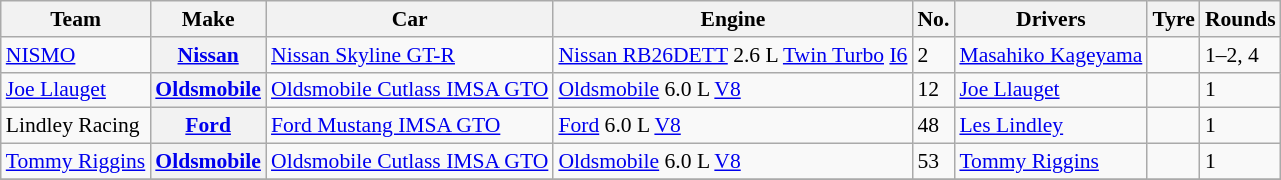<table class="wikitable" style="font-size: 90%;">
<tr>
<th>Team</th>
<th>Make</th>
<th>Car</th>
<th>Engine</th>
<th>No.</th>
<th>Drivers</th>
<th>Tyre</th>
<th>Rounds</th>
</tr>
<tr>
<td rowspan=1><a href='#'>NISMO</a></td>
<th rowspan=1><a href='#'>Nissan</a></th>
<td rowspan=1><a href='#'>Nissan Skyline GT-R</a></td>
<td rowspan=1><a href='#'>Nissan RB26DETT</a> 2.6 L <a href='#'>Twin Turbo</a> <a href='#'>I6</a></td>
<td rowspan=1>2</td>
<td> <a href='#'>Masahiko Kageyama</a></td>
<td rowspan=1></td>
<td>1–2, 4</td>
</tr>
<tr>
<td rowspan=1><a href='#'>Joe Llauget</a></td>
<th rowspan=1><a href='#'>Oldsmobile</a></th>
<td rowspan=1><a href='#'>Oldsmobile Cutlass IMSA GTO</a></td>
<td rowspan=1><a href='#'>Oldsmobile</a> 6.0 L <a href='#'>V8</a></td>
<td rowspan=1>12</td>
<td> <a href='#'>Joe Llauget</a></td>
<td></td>
<td>1</td>
</tr>
<tr>
<td rowspan=1>Lindley Racing</td>
<th rowspan=1><a href='#'>Ford</a></th>
<td rowspan=1><a href='#'>Ford Mustang IMSA GTO</a></td>
<td rowspan=1><a href='#'>Ford</a> 6.0 L <a href='#'>V8</a></td>
<td rowspan=1>48</td>
<td> <a href='#'>Les Lindley</a></td>
<td rowspan=1></td>
<td>1</td>
</tr>
<tr>
<td rowspan=1><a href='#'>Tommy Riggins</a></td>
<th rowspan=1><a href='#'>Oldsmobile</a></th>
<td rowspan=1><a href='#'>Oldsmobile Cutlass IMSA GTO</a></td>
<td rowspan=1><a href='#'>Oldsmobile</a> 6.0 L <a href='#'>V8</a></td>
<td rowspan=1>53</td>
<td> <a href='#'>Tommy Riggins</a></td>
<td></td>
<td>1</td>
</tr>
<tr>
</tr>
</table>
